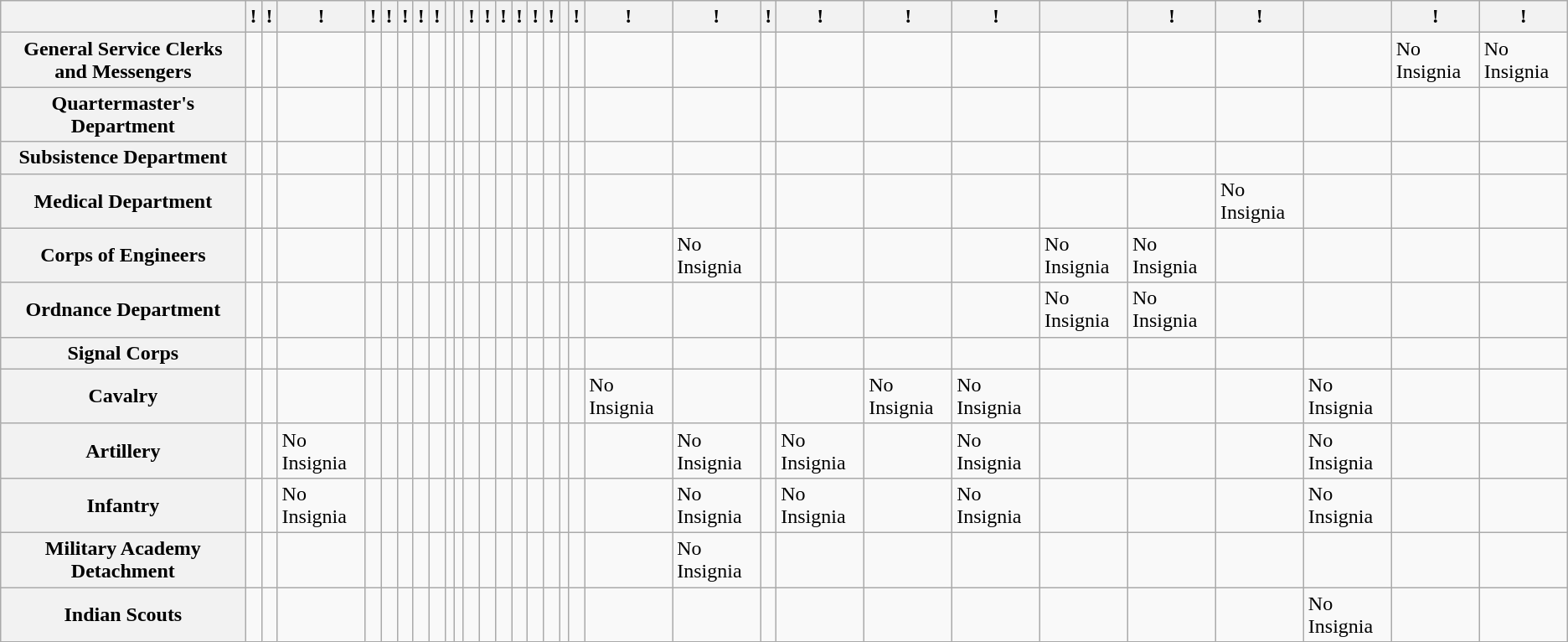<table class="wikitable">
<tr>
<th></th>
<th>!<small></small></th>
<th>!<small></small></th>
<th>!<small></small></th>
<th>!<small></small></th>
<th>!<small></small></th>
<th>!<small></small></th>
<th>!<small></small></th>
<th>!<small></small></th>
<th><small></small></th>
<th><small></small></th>
<th>!<small></small></th>
<th>!<small></small></th>
<th>!<small></small></th>
<th>!<small></small></th>
<th>!<small></small></th>
<th>!<small></small></th>
<th><small></small></th>
<th>!<small></small></th>
<th>!<small></small></th>
<th>!<small></small></th>
<th>!<small></small></th>
<th>!<small></small></th>
<th>!<small></small></th>
<th>!<small></small></th>
<th><small></small></th>
<th>!<small></small></th>
<th>!<small></small></th>
<th><small></small></th>
<th>!<small></small></th>
<th>!<small></small></th>
</tr>
<tr>
<th>General Service Clerks and Messengers</th>
<td></td>
<td></td>
<td></td>
<td></td>
<td></td>
<td></td>
<td></td>
<td></td>
<td></td>
<td></td>
<td></td>
<td></td>
<td></td>
<td></td>
<td></td>
<td></td>
<td></td>
<td></td>
<td></td>
<td></td>
<td></td>
<td></td>
<td></td>
<td></td>
<td></td>
<td></td>
<td></td>
<td></td>
<td>No Insignia</td>
<td>No Insignia</td>
</tr>
<tr>
<th>Quartermaster's Department</th>
<td></td>
<td></td>
<td></td>
<td></td>
<td></td>
<td></td>
<td></td>
<td></td>
<td></td>
<td></td>
<td></td>
<td></td>
<td></td>
<td></td>
<td></td>
<td></td>
<td></td>
<td></td>
<td></td>
<td></td>
<td></td>
<td></td>
<td></td>
<td></td>
<td></td>
<td></td>
<td></td>
<td></td>
<td></td>
<td></td>
</tr>
<tr>
<th>Subsistence Department</th>
<td></td>
<td></td>
<td></td>
<td></td>
<td></td>
<td></td>
<td></td>
<td></td>
<td></td>
<td></td>
<td></td>
<td></td>
<td></td>
<td></td>
<td></td>
<td></td>
<td></td>
<td></td>
<td></td>
<td></td>
<td></td>
<td></td>
<td></td>
<td></td>
<td></td>
<td></td>
<td></td>
<td></td>
<td></td>
<td></td>
</tr>
<tr>
<th>Medical Department</th>
<td></td>
<td></td>
<td></td>
<td></td>
<td></td>
<td></td>
<td></td>
<td></td>
<td></td>
<td></td>
<td></td>
<td></td>
<td></td>
<td></td>
<td></td>
<td></td>
<td></td>
<td></td>
<td></td>
<td></td>
<td></td>
<td></td>
<td></td>
<td></td>
<td></td>
<td></td>
<td>No Insignia</td>
<td></td>
<td></td>
<td></td>
</tr>
<tr>
<th>Corps of Engineers</th>
<td></td>
<td></td>
<td></td>
<td></td>
<td></td>
<td></td>
<td></td>
<td></td>
<td></td>
<td></td>
<td></td>
<td></td>
<td></td>
<td></td>
<td></td>
<td></td>
<td></td>
<td></td>
<td></td>
<td>No Insignia</td>
<td></td>
<td></td>
<td></td>
<td></td>
<td>No Insignia</td>
<td>No Insignia</td>
<td></td>
<td></td>
<td></td>
<td></td>
</tr>
<tr>
<th>Ordnance Department</th>
<td></td>
<td></td>
<td></td>
<td></td>
<td></td>
<td></td>
<td></td>
<td></td>
<td></td>
<td></td>
<td></td>
<td></td>
<td></td>
<td></td>
<td></td>
<td></td>
<td></td>
<td></td>
<td></td>
<td></td>
<td></td>
<td></td>
<td></td>
<td></td>
<td>No Insignia</td>
<td>No Insignia</td>
<td></td>
<td></td>
<td></td>
<td></td>
</tr>
<tr>
<th>Signal Corps</th>
<td></td>
<td></td>
<td></td>
<td></td>
<td></td>
<td></td>
<td></td>
<td></td>
<td></td>
<td></td>
<td></td>
<td></td>
<td></td>
<td></td>
<td></td>
<td></td>
<td></td>
<td></td>
<td></td>
<td></td>
<td></td>
<td></td>
<td></td>
<td></td>
<td></td>
<td></td>
<td></td>
<td></td>
<td></td>
<td></td>
</tr>
<tr>
<th>Cavalry</th>
<td></td>
<td></td>
<td></td>
<td></td>
<td></td>
<td></td>
<td></td>
<td></td>
<td></td>
<td></td>
<td></td>
<td></td>
<td></td>
<td></td>
<td></td>
<td></td>
<td></td>
<td></td>
<td>No Insignia</td>
<td></td>
<td></td>
<td></td>
<td>No Insignia</td>
<td>No Insignia</td>
<td></td>
<td></td>
<td></td>
<td>No Insignia</td>
<td></td>
<td></td>
</tr>
<tr>
<th>Artillery</th>
<td></td>
<td></td>
<td>No Insignia</td>
<td></td>
<td></td>
<td></td>
<td></td>
<td></td>
<td></td>
<td></td>
<td></td>
<td></td>
<td></td>
<td></td>
<td></td>
<td></td>
<td></td>
<td></td>
<td></td>
<td>No Insignia</td>
<td></td>
<td>No Insignia</td>
<td></td>
<td>No Insignia</td>
<td></td>
<td></td>
<td></td>
<td>No Insignia</td>
<td></td>
<td></td>
</tr>
<tr>
<th>Infantry</th>
<td></td>
<td></td>
<td>No Insignia</td>
<td></td>
<td></td>
<td></td>
<td></td>
<td></td>
<td></td>
<td></td>
<td></td>
<td></td>
<td></td>
<td></td>
<td></td>
<td></td>
<td></td>
<td></td>
<td></td>
<td>No Insignia</td>
<td></td>
<td>No Insignia</td>
<td></td>
<td>No Insignia</td>
<td></td>
<td></td>
<td></td>
<td>No Insignia</td>
<td></td>
<td></td>
</tr>
<tr>
<th>Military Academy Detachment</th>
<td></td>
<td></td>
<td></td>
<td></td>
<td></td>
<td></td>
<td></td>
<td></td>
<td></td>
<td></td>
<td></td>
<td></td>
<td></td>
<td></td>
<td></td>
<td></td>
<td></td>
<td></td>
<td></td>
<td>No Insignia</td>
<td></td>
<td></td>
<td></td>
<td></td>
<td></td>
<td></td>
<td></td>
<td></td>
<td></td>
<td></td>
</tr>
<tr>
<th>Indian Scouts</th>
<td></td>
<td></td>
<td></td>
<td></td>
<td></td>
<td></td>
<td></td>
<td></td>
<td></td>
<td></td>
<td></td>
<td></td>
<td></td>
<td></td>
<td></td>
<td></td>
<td></td>
<td></td>
<td></td>
<td></td>
<td></td>
<td></td>
<td></td>
<td></td>
<td></td>
<td></td>
<td></td>
<td>No Insignia</td>
<td></td>
<td></td>
</tr>
</table>
